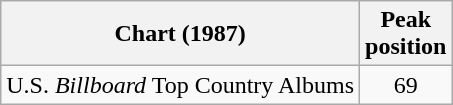<table class="wikitable">
<tr>
<th>Chart (1987)</th>
<th>Peak<br>position</th>
</tr>
<tr>
<td>U.S. <em>Billboard</em> Top Country Albums</td>
<td align="center">69</td>
</tr>
</table>
